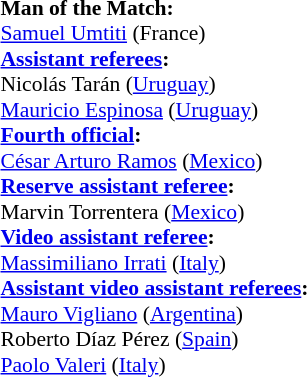<table style="width:100%; font-size:90%;">
<tr>
<td><br><strong>Man of the Match:</strong>
<br><a href='#'>Samuel Umtiti</a> (France)<br><strong><a href='#'>Assistant referees</a>:</strong>
<br>Nicolás Tarán (<a href='#'>Uruguay</a>)
<br><a href='#'>Mauricio Espinosa</a> (<a href='#'>Uruguay</a>)
<br><strong><a href='#'>Fourth official</a>:</strong>
<br><a href='#'>César Arturo Ramos</a> (<a href='#'>Mexico</a>)
<br><strong><a href='#'>Reserve assistant referee</a>:</strong>
<br>Marvin Torrentera (<a href='#'>Mexico</a>)
<br><strong><a href='#'>Video assistant referee</a>:</strong>
<br><a href='#'>Massimiliano Irrati</a> (<a href='#'>Italy</a>)
<br><strong><a href='#'>Assistant video assistant referees</a>:</strong>
<br><a href='#'>Mauro Vigliano</a> (<a href='#'>Argentina</a>)
<br>Roberto Díaz Pérez (<a href='#'>Spain</a>)
<br><a href='#'>Paolo Valeri</a> (<a href='#'>Italy</a>)</td>
</tr>
</table>
